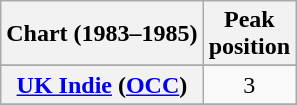<table class="wikitable sortable plainrowheaders" style="text-align:center">
<tr>
<th scope="col">Chart (1983–1985)</th>
<th scope="col">Peak<br>position</th>
</tr>
<tr>
</tr>
<tr>
</tr>
<tr>
</tr>
<tr>
<th scope="row"><a href='#'>UK Indie</a> (<a href='#'>OCC</a>)</th>
<td>3</td>
</tr>
<tr>
</tr>
</table>
